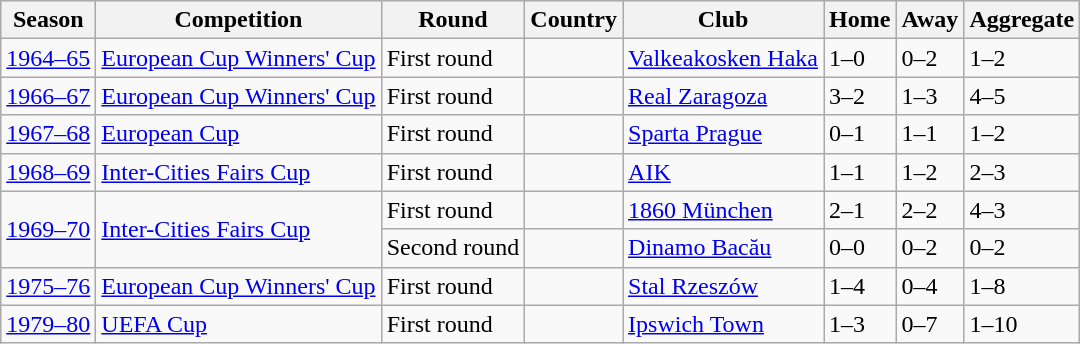<table class="wikitable">
<tr>
<th>Season</th>
<th>Competition</th>
<th>Round</th>
<th>Country</th>
<th>Club</th>
<th>Home</th>
<th>Away</th>
<th>Aggregate</th>
</tr>
<tr>
<td><a href='#'>1964–65</a></td>
<td><a href='#'>European Cup Winners' Cup</a></td>
<td>First round</td>
<td></td>
<td><a href='#'>Valkeakosken Haka</a></td>
<td>1–0</td>
<td>0–2</td>
<td>1–2</td>
</tr>
<tr>
<td><a href='#'>1966–67</a></td>
<td><a href='#'>European Cup Winners' Cup</a></td>
<td>First round</td>
<td></td>
<td><a href='#'>Real Zaragoza</a></td>
<td>3–2</td>
<td>1–3</td>
<td>4–5</td>
</tr>
<tr>
<td><a href='#'>1967–68</a></td>
<td><a href='#'>European Cup</a></td>
<td>First round</td>
<td></td>
<td><a href='#'>Sparta Prague</a></td>
<td>0–1</td>
<td>1–1</td>
<td>1–2</td>
</tr>
<tr>
<td><a href='#'>1968–69</a></td>
<td><a href='#'>Inter-Cities Fairs Cup</a></td>
<td>First round</td>
<td></td>
<td><a href='#'>AIK</a></td>
<td>1–1</td>
<td>1–2</td>
<td>2–3</td>
</tr>
<tr>
<td rowspan=2><a href='#'>1969–70</a></td>
<td rowspan=2><a href='#'>Inter-Cities Fairs Cup</a></td>
<td>First round</td>
<td></td>
<td><a href='#'>1860 München</a></td>
<td>2–1</td>
<td>2–2</td>
<td>4–3</td>
</tr>
<tr>
<td>Second round</td>
<td></td>
<td><a href='#'>Dinamo Bacău</a></td>
<td>0–0</td>
<td>0–2</td>
<td>0–2</td>
</tr>
<tr>
<td><a href='#'>1975–76</a></td>
<td><a href='#'>European Cup Winners' Cup</a></td>
<td>First round</td>
<td></td>
<td><a href='#'>Stal Rzeszów</a></td>
<td>1–4</td>
<td>0–4</td>
<td>1–8</td>
</tr>
<tr>
<td><a href='#'>1979–80</a></td>
<td><a href='#'>UEFA Cup</a></td>
<td>First round</td>
<td></td>
<td><a href='#'>Ipswich Town</a></td>
<td>1–3</td>
<td>0–7</td>
<td>1–10</td>
</tr>
</table>
